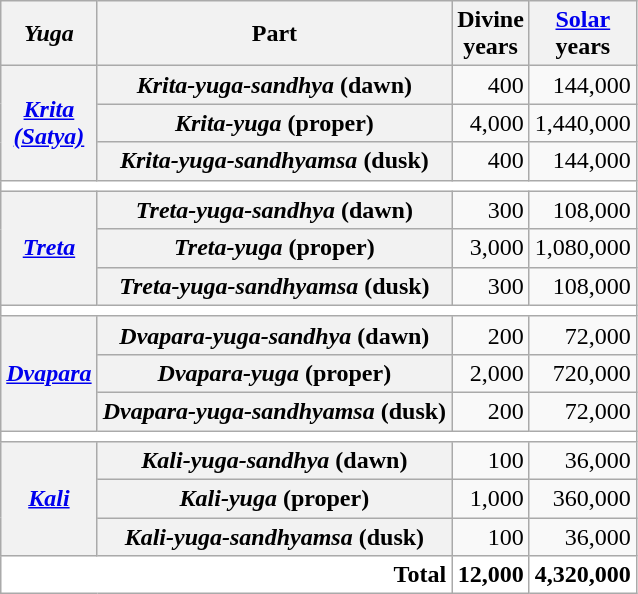<table class="wikitable plainrowheaders" style="text-align:right;">
<tr>
<th scope="col"><em>Yuga</em></th>
<th scope="col">Part</th>
<th scope="col">Divine<br>years</th>
<th scope="col"><a href='#'>Solar</a><br>years</th>
</tr>
<tr>
<th scope="rowgroup" rowspan="3"><em><a href='#'>Krita<br>(Satya)</a></em></th>
<th scope="row"><em>Krita-yuga-sandhya</em> (dawn)</th>
<td>400</td>
<td>144,000</td>
</tr>
<tr>
<th scope="row"><em>Krita-yuga</em> (proper)</th>
<td>4,000</td>
<td>1,440,000</td>
</tr>
<tr>
<th scope="row"><em>Krita-yuga-sandhyamsa</em> (dusk)</th>
<td>400</td>
<td>144,000</td>
</tr>
<tr>
<td colspan="4" style="background-color:#ffffff;"></td>
</tr>
<tr>
<th scope="rowgroup" rowspan="3"><em><a href='#'>Treta</a></em></th>
<th scope="row"><em>Treta-yuga-sandhya</em> (dawn)</th>
<td>300</td>
<td>108,000</td>
</tr>
<tr>
<th scope="row"><em>Treta-yuga</em> (proper)</th>
<td>3,000</td>
<td>1,080,000</td>
</tr>
<tr>
<th scope="row"><em>Treta-yuga-sandhyamsa</em> (dusk)</th>
<td>300</td>
<td>108,000</td>
</tr>
<tr>
<td colspan="4" style="background-color:#ffffff;"></td>
</tr>
<tr>
<th scope="rowgroup" rowspan="3"><em><a href='#'>Dvapara</a></em></th>
<th scope="row"><em>Dvapara-yuga-sandhya</em> (dawn)</th>
<td>200</td>
<td>72,000</td>
</tr>
<tr>
<th scope="row"><em>Dvapara-yuga</em> (proper)</th>
<td>2,000</td>
<td>720,000</td>
</tr>
<tr>
<th scope="row"><em>Dvapara-yuga-sandhyamsa</em> (dusk)</th>
<td>200</td>
<td>72,000</td>
</tr>
<tr>
<td colspan="4" style="background-color:#ffffff;"></td>
</tr>
<tr>
<th scope="rowgroup" rowspan="3"><em><a href='#'>Kali</a></em></th>
<th scope="row"><em>Kali-yuga-sandhya</em> (dawn)</th>
<td>100</td>
<td>36,000</td>
</tr>
<tr>
<th scope="row"><em>Kali-yuga</em> (proper)</th>
<td>1,000</td>
<td>360,000</td>
</tr>
<tr>
<th scope="row"><em>Kali-yuga-sandhyamsa</em> (dusk)</th>
<td>100</td>
<td>36,000</td>
</tr>
<tr>
<th scope="row" colspan="2" style="background-color:#ffffff; font-weight:bold; text-align:right;">Total</th>
<td style="background-color:#ffffff; font-weight:bold;">12,000</td>
<td style="background-color:#ffffff; font-weight:bold;">4,320,000</td>
</tr>
</table>
